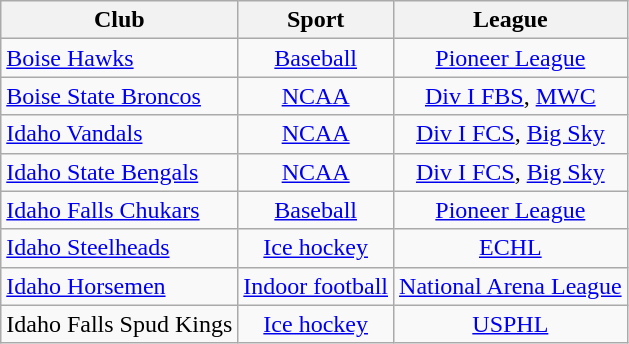<table class="wikitable" "text-align:center;;">
<tr>
<th>Club</th>
<th>Sport</th>
<th>League</th>
</tr>
<tr>
<td><a href='#'>Boise Hawks</a></td>
<td align=center><a href='#'>Baseball</a></td>
<td align=center><a href='#'>Pioneer League</a></td>
</tr>
<tr>
<td><a href='#'>Boise State Broncos</a></td>
<td align=center><a href='#'>NCAA</a></td>
<td align=center><a href='#'>Div I FBS</a>, <a href='#'>MWC</a></td>
</tr>
<tr>
<td><a href='#'>Idaho Vandals</a></td>
<td align=center><a href='#'>NCAA</a></td>
<td align=center><a href='#'>Div I FCS</a>, <a href='#'>Big Sky</a></td>
</tr>
<tr>
<td><a href='#'>Idaho State Bengals</a></td>
<td align=center><a href='#'>NCAA</a></td>
<td align=center><a href='#'>Div I FCS</a>, <a href='#'>Big Sky</a></td>
</tr>
<tr>
<td><a href='#'>Idaho Falls Chukars</a></td>
<td align=center><a href='#'>Baseball</a></td>
<td align=center><a href='#'>Pioneer League</a></td>
</tr>
<tr>
<td><a href='#'>Idaho Steelheads</a></td>
<td align=center><a href='#'>Ice hockey</a></td>
<td align=center><a href='#'>ECHL</a></td>
</tr>
<tr>
<td><a href='#'>Idaho Horsemen</a></td>
<td align=center><a href='#'>Indoor football</a></td>
<td align=center><a href='#'>National Arena League</a></td>
</tr>
<tr>
<td>Idaho Falls Spud Kings</td>
<td align=center><a href='#'>Ice hockey</a></td>
<td align=center><a href='#'>USPHL</a></td>
</tr>
</table>
